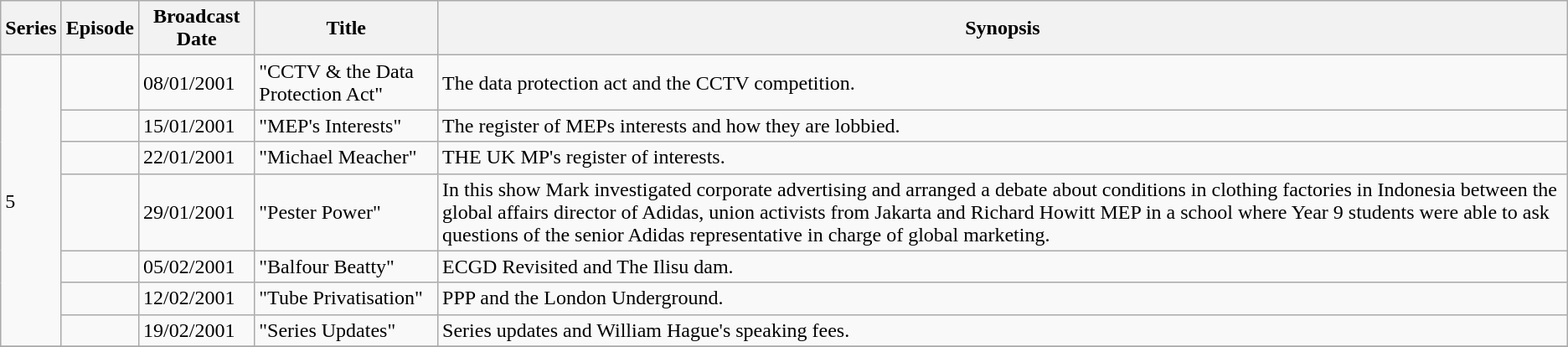<table class="wikitable">
<tr>
<th>Series</th>
<th>Episode</th>
<th>Broadcast Date</th>
<th>Title</th>
<th>Synopsis</th>
</tr>
<tr>
<td rowspan="7">5</td>
<td></td>
<td>08/01/2001</td>
<td>"CCTV & the Data Protection Act"</td>
<td>The data protection act and the CCTV competition.</td>
</tr>
<tr>
<td></td>
<td>15/01/2001</td>
<td>"MEP's Interests"</td>
<td>The register of MEPs interests and how they are lobbied.</td>
</tr>
<tr>
<td></td>
<td>22/01/2001</td>
<td>"Michael Meacher"</td>
<td>THE UK MP's register of interests.</td>
</tr>
<tr>
<td></td>
<td>29/01/2001</td>
<td>"Pester Power"</td>
<td>In this show Mark investigated corporate advertising and arranged a debate about conditions in clothing factories in Indonesia between the global affairs director of Adidas, union activists from Jakarta and Richard Howitt MEP in a school where Year 9 students were able to ask questions of the senior Adidas representative in charge of global marketing.</td>
</tr>
<tr>
<td></td>
<td>05/02/2001</td>
<td>"Balfour Beatty"</td>
<td>ECGD Revisited and The Ilisu dam.</td>
</tr>
<tr>
<td></td>
<td>12/02/2001</td>
<td>"Tube Privatisation"</td>
<td>PPP and the London Underground.</td>
</tr>
<tr>
<td></td>
<td>19/02/2001</td>
<td>"Series Updates"</td>
<td>Series updates and William Hague's speaking fees.</td>
</tr>
<tr>
</tr>
</table>
